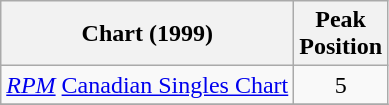<table class="wikitable">
<tr>
<th>Chart (1999)</th>
<th>Peak<br>Position</th>
</tr>
<tr>
<td align="left"><em><a href='#'>RPM</a></em> <a href='#'>Canadian Singles Chart</a></td>
<td align="center">5</td>
</tr>
<tr>
</tr>
</table>
